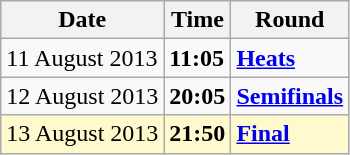<table class="wikitable">
<tr>
<th>Date</th>
<th>Time</th>
<th>Round</th>
</tr>
<tr>
<td>11 August 2013</td>
<td><strong>11:05</strong></td>
<td><strong><a href='#'>Heats</a></strong></td>
</tr>
<tr>
<td>12 August 2013</td>
<td><strong>20:05</strong></td>
<td><strong><a href='#'>Semifinals</a></strong></td>
</tr>
<tr style=background:lemonchiffon>
<td>13 August 2013</td>
<td><strong>21:50</strong></td>
<td><strong><a href='#'>Final</a></strong></td>
</tr>
</table>
